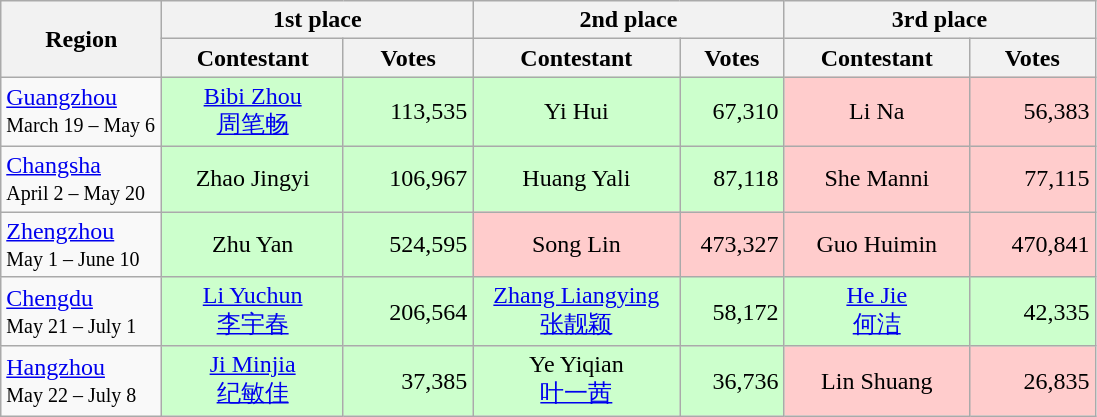<table class="wikitable">
<tr>
<th rowspan=2 width=100px>Region</th>
<th colspan=2 width=200px>1st place</th>
<th colspan=2 width=200px>2nd place</th>
<th colspan=2 width=200px>3rd place</th>
</tr>
<tr>
<th>Contestant</th>
<th>Votes</th>
<th>Contestant</th>
<th>Votes</th>
<th>Contestant</th>
<th>Votes</th>
</tr>
<tr>
<td><a href='#'>Guangzhou</a><br><small>March 19 – May 6</small></td>
<td align="center" style="background:#ccffcc;"><a href='#'>Bibi Zhou</a><br><a href='#'>周笔畅</a></td>
<td align="right" style="background:#ccffcc;">113,535</td>
<td align="center" style="background:#ccffcc;">Yi Hui<br></td>
<td align="right" style="background:#ccffcc;">67,310</td>
<td align="center" style="background:#ffcccc;">Li Na<br></td>
<td align="right" style="background:#ffcccc;">56,383</td>
</tr>
<tr>
<td><a href='#'>Changsha</a><br><small>April 2 – May 20</small></td>
<td align="center" style="background:#ccffcc;">Zhao Jingyi<br></td>
<td align="right" style="background:#ccffcc;">106,967</td>
<td align="center" style="background:#ccffcc;">Huang Yali<br></td>
<td align="right" style="background:#ccffcc;">87,118</td>
<td align="center" style="background:#ffcccc;">She Manni<br></td>
<td align="right" style="background:#ffcccc;">77,115</td>
</tr>
<tr>
<td><a href='#'>Zhengzhou</a><br><small>May 1 – June 10</small></td>
<td align="center" style="background:#ccffcc;">Zhu Yan<br></td>
<td align="right" style="background:#ccffcc;">524,595</td>
<td align="center" style="background:#ffcccc;">Song Lin<br></td>
<td align="right" style="background:#ffcccc;">473,327</td>
<td align="center" style="background:#ffcccc;">Guo Huimin<br></td>
<td align="right" style="background:#ffcccc;">470,841</td>
</tr>
<tr>
<td><a href='#'>Chengdu</a><br><small>May 21 – July 1</small></td>
<td align="center" style="background:#ccffcc;"><a href='#'>Li Yuchun</a><br><a href='#'>李宇春</a></td>
<td align="right" style="background:#ccffcc;">206,564</td>
<td align="center" style="background:#ccffcc;"><a href='#'>Zhang Liangying</a><br><a href='#'>张靓颖</a></td>
<td align="right" style="background:#ccffcc;">58,172</td>
<td align="center" style="background:#ccffcc;"><a href='#'>He Jie</a><br><a href='#'>何洁</a></td>
<td align="right" style="background:#ccffcc;">42,335</td>
</tr>
<tr>
<td><a href='#'>Hangzhou</a><br><small>May 22 – July 8</small></td>
<td align="center" style="background:#ccffcc;"><a href='#'>Ji Minjia</a><br><a href='#'>纪敏佳</a></td>
<td align="right" style="background:#ccffcc;">37,385</td>
<td align="center" style="background:#ccffcc;">Ye Yiqian<br><a href='#'>叶一茜</a></td>
<td align="right" style="background:#ccffcc;">36,736</td>
<td align="center" style="background:#ffcccc;">Lin Shuang<br></td>
<td align="right" style="background:#ffcccc;">26,835</td>
</tr>
</table>
